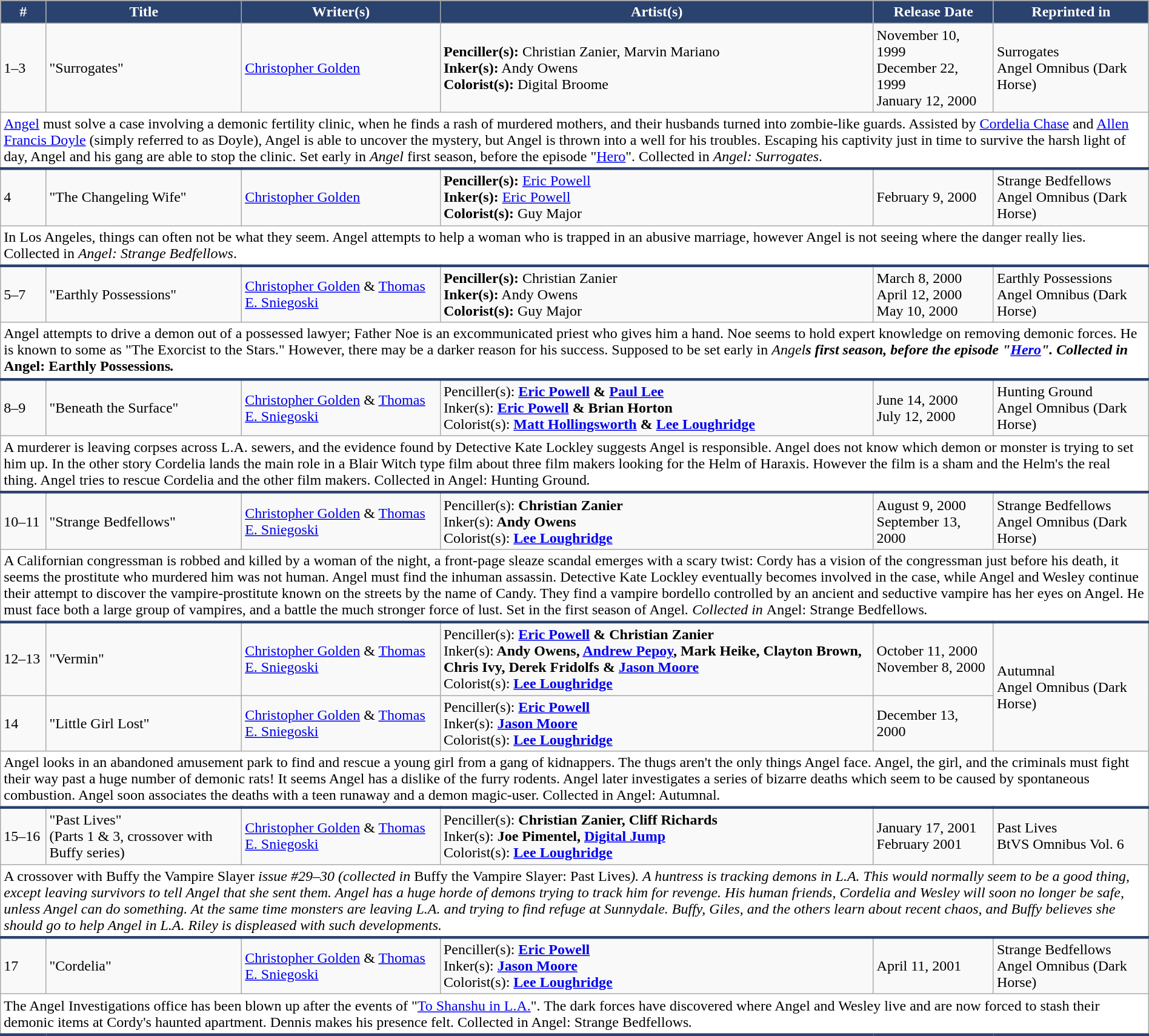<table style="width: 100%;" class="wikitable">
<tr>
<th style="background: #2A426E; color: white;">#</th>
<th style="background: #2A426E; color: white;">Title</th>
<th style="background: #2A426E; color: white;">Writer(s)</th>
<th style="background: #2A426E; color: white;">Artist(s)</th>
<th style="background: #2A426E; color: white;">Release Date</th>
<th style="background: #2A426E; color: white;">Reprinted in</th>
</tr>
<tr>
<td>1–3</td>
<td>"Surrogates"</td>
<td><a href='#'>Christopher Golden</a></td>
<td><strong>Penciller(s):</strong> Christian Zanier, Marvin Mariano<br><strong>Inker(s):</strong> Andy Owens<br><strong>Colorist(s):</strong> Digital Broome</td>
<td>November 10, 1999<br>December 22, 1999<br>January 12, 2000</td>
<td>Surrogates<br>Angel Omnibus (Dark Horse)</td>
</tr>
<tr>
<td style="text-align:left; font-weight:normal; background:#fff; border-bottom:3px solid #2a426e;" colspan="6"><a href='#'>Angel</a> must solve a case involving a demonic fertility clinic, when he finds a rash of murdered mothers, and their husbands turned into zombie-like guards. Assisted by <a href='#'>Cordelia Chase</a> and <a href='#'>Allen Francis Doyle</a> (simply referred to as Doyle), Angel is able to uncover the mystery, but Angel is thrown into a well for his troubles. Escaping his captivity just in time to survive the harsh light of day, Angel and his gang are able to stop the clinic. Set early in <em>Angel</em> first season, before the episode "<a href='#'>Hero</a>". Collected in <em>Angel: Surrogates</em>.</td>
</tr>
<tr>
<td>4</td>
<td>"The Changeling Wife"</td>
<td><a href='#'>Christopher Golden</a></td>
<td><strong>Penciller(s):</strong> <a href='#'>Eric Powell</a><br><strong>Inker(s):</strong> <a href='#'>Eric Powell</a><br><strong>Colorist(s):</strong> Guy Major</td>
<td>February 9, 2000</td>
<td>Strange Bedfellows<br>Angel Omnibus (Dark Horse)</td>
</tr>
<tr>
<td style="text-align:left; font-weight:normal; background:#fff; border-bottom:3px solid #2a426e;" colspan="6">In Los Angeles, things can often not be what they seem. Angel attempts to help a woman who is trapped in an abusive marriage, however Angel is not seeing where the danger really lies. Collected in <em>Angel: Strange Bedfellows</em>.</td>
</tr>
<tr>
<td>5–7</td>
<td>"Earthly Possessions"</td>
<td><a href='#'>Christopher Golden</a> & <a href='#'>Thomas E. Sniegoski</a></td>
<td><strong>Penciller(s):</strong> Christian Zanier<br><strong>Inker(s):</strong> Andy Owens<br><strong>Colorist(s):</strong> Guy Major</td>
<td>March 8, 2000<br>April 12, 2000<br>May 10, 2000</td>
<td>Earthly Possessions<br>Angel Omnibus (Dark Horse)</td>
</tr>
<tr>
<td style="text-align:left; font-weight:normal; background:#fff; border-bottom:3px solid #2a426e;" colspan="6">Angel attempts to drive a demon out of a possessed lawyer; Father Noe is an excommunicated priest who gives him a hand. Noe seems to hold expert knowledge on removing demonic forces. He is known to some as "The Exorcist to the Stars." However, there may be a darker reason for his success. Supposed to be set early in <em>Angel<strong>s first season, before the episode "<a href='#'>Hero</a>". Collected in </em>Angel: Earthly Possessions<em>.</td>
</tr>
<tr>
<td>8–9</td>
<td>"Beneath the Surface"</td>
<td><a href='#'>Christopher Golden</a> & <a href='#'>Thomas E. Sniegoski</a></td>
<td></strong>Penciller(s):<strong> <a href='#'>Eric Powell</a> & <a href='#'>Paul Lee</a><br></strong>Inker(s):<strong> <a href='#'>Eric Powell</a> & Brian Horton<br></strong>Colorist(s):<strong> <a href='#'>Matt Hollingsworth</a> & <a href='#'>Lee Loughridge</a></td>
<td>June 14, 2000<br>July 12, 2000</td>
<td>Hunting Ground<br>Angel Omnibus (Dark Horse)</td>
</tr>
<tr>
<td style="text-align:left; font-weight:normal; background:#fff; border-bottom:3px solid #2a426e;" colspan="6">A murderer is leaving corpses across L.A. sewers, and the evidence found by Detective Kate Lockley suggests Angel is responsible. Angel does not know which demon or monster is trying to set him up. In the other story Cordelia lands the main role in a Blair Witch type film about three film makers looking for the Helm of Haraxis. However the film is a sham and the Helm's the real thing. Angel tries to rescue Cordelia and the other film makers. Collected in </em>Angel: Hunting Ground<em>.</td>
</tr>
<tr>
<td>10–11</td>
<td>"Strange Bedfellows"</td>
<td><a href='#'>Christopher Golden</a> & <a href='#'>Thomas E. Sniegoski</a></td>
<td></strong>Penciller(s):<strong> Christian Zanier<br></strong>Inker(s):<strong> Andy Owens<br></strong>Colorist(s):<strong> <a href='#'>Lee Loughridge</a></td>
<td>August 9, 2000<br>September 13, 2000</td>
<td>Strange Bedfellows<br>Angel Omnibus (Dark Horse)</td>
</tr>
<tr>
<td style="text-align:left; font-weight:normal; background:#fff; border-bottom:3px solid #2a426e;" colspan="6">A Californian congressman is robbed and killed by a woman of the night, a front-page sleaze scandal emerges with a scary twist: Cordy has a vision of the congressman just before his death, it seems the prostitute who murdered him was not human. Angel must find the inhuman assassin. Detective Kate Lockley eventually becomes involved in the case, while Angel and Wesley continue their attempt to discover the vampire-prostitute known on the streets by the name of Candy. They find a vampire bordello controlled by an ancient and seductive vampire has her eyes on Angel. He must face both a large group of vampires, and a battle the much stronger force of lust. Set in the first season of </em>Angel<em>. Collected in </em>Angel: Strange Bedfellows<em>.</td>
</tr>
<tr>
<td>12–13</td>
<td>"Vermin"</td>
<td><a href='#'>Christopher Golden</a> & <a href='#'>Thomas E. Sniegoski</a></td>
<td></strong>Penciller(s):<strong> <a href='#'>Eric Powell</a> & Christian Zanier<br></strong>Inker(s):<strong> Andy Owens, <a href='#'>Andrew Pepoy</a>, Mark Heike, Clayton Brown, Chris Ivy, Derek Fridolfs & <a href='#'>Jason Moore</a><br></strong>Colorist(s):<strong> <a href='#'>Lee Loughridge</a></td>
<td>October 11, 2000<br>November 8, 2000</td>
<td rowspan="2">Autumnal<br>Angel Omnibus (Dark Horse)</td>
</tr>
<tr>
<td>14</td>
<td>"Little Girl Lost"</td>
<td><a href='#'>Christopher Golden</a> & <a href='#'>Thomas E. Sniegoski</a></td>
<td></strong>Penciller(s):<strong> <a href='#'>Eric Powell</a><br></strong>Inker(s):<strong> <a href='#'>Jason Moore</a><br></strong>Colorist(s):<strong> <a href='#'>Lee Loughridge</a></td>
<td>December 13, 2000</td>
</tr>
<tr>
<td style="text-align:left; font-weight:normal; background:#fff; border-bottom:3px solid #2a426e;" colspan="6">Angel looks in an abandoned amusement park to find and rescue a young girl from a gang of kidnappers. The thugs aren't the only things Angel face. Angel, the girl, and the criminals must fight their way past a huge number of demonic rats! It seems Angel has a dislike of the furry rodents. Angel later investigates a series of bizarre deaths which seem to be caused by spontaneous combustion. Angel soon associates the deaths with a teen runaway and a demon magic-user. Collected in </em>Angel: Autumnal<em>.</td>
</tr>
<tr>
<td>15–16</td>
<td>"Past Lives"<br>(Parts 1 & 3, crossover with Buffy series)</td>
<td><a href='#'>Christopher Golden</a> & <a href='#'>Thomas E. Sniegoski</a></td>
<td></strong>Penciller(s):<strong> Christian Zanier, Cliff Richards<br></strong>Inker(s):<strong> Joe Pimentel, <a href='#'>Digital Jump</a><br></strong>Colorist(s):<strong> <a href='#'>Lee Loughridge</a></td>
<td>January 17, 2001<br>February 2001</td>
<td></em>Past Lives<em><br></em>BtVS Omnibus Vol. 6<em></td>
</tr>
<tr>
<td style="text-align:left; font-weight:normal; background:#fff; border-bottom:3px solid #2a426e;" colspan="6">A crossover with </em>Buffy the Vampire Slayer<em> issue #29–30 (collected in </em>Buffy the Vampire Slayer: Past Lives<em>). A huntress is tracking demons in L.A. This would normally seem to be a good thing, except leaving survivors to tell Angel that she sent them. Angel has a huge horde of demons trying to track him for revenge. His human friends, Cordelia and Wesley will soon no longer be safe, unless Angel can do something. At the same time monsters are leaving L.A. and trying to find refuge at Sunnydale. Buffy, Giles, and the others learn about recent chaos, and Buffy believes she should go to help Angel in L.A. Riley is displeased with such developments.</td>
</tr>
<tr>
<td>17</td>
<td>"Cordelia"</td>
<td><a href='#'>Christopher Golden</a> & <a href='#'>Thomas E. Sniegoski</a></td>
<td></strong>Penciller(s):<strong> <a href='#'>Eric Powell</a><br></strong>Inker(s):<strong> <a href='#'>Jason Moore</a><br></strong>Colorist(s):<strong> <a href='#'>Lee Loughridge</a></td>
<td>April 11, 2001</td>
<td>Strange Bedfellows<br>Angel Omnibus (Dark Horse)</td>
</tr>
<tr>
<td style="text-align:left; font-weight:normal; background:#fff; border-bottom:3px solid #2a426e;" colspan="6">The Angel Investigations office has been blown up after the events of "<a href='#'>To Shanshu in L.A.</a>". The dark forces have discovered where Angel and Wesley live and are now forced to stash their demonic items at Cordy's haunted apartment. Dennis makes his presence felt. Collected in </em>Angel: Strange Bedfellows<em>.</td>
</tr>
</table>
